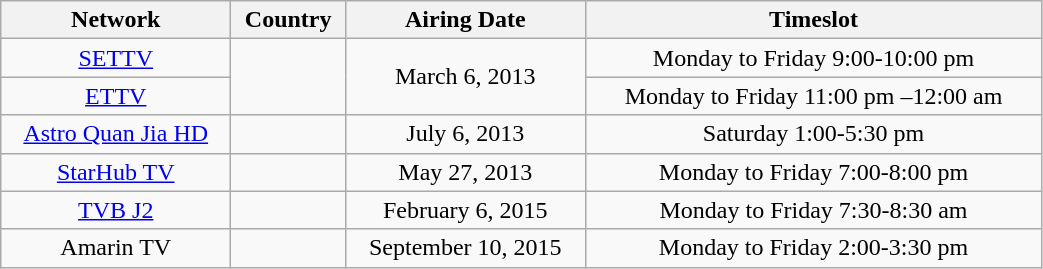<table class="wikitable" style="text-align:center;width:55%;">
<tr>
<th>Network</th>
<th>Country</th>
<th>Airing Date</th>
<th>Timeslot</th>
</tr>
<tr>
<td><a href='#'>SETTV</a></td>
<td rowspan=2></td>
<td rowspan=2>March 6, 2013</td>
<td>Monday to Friday 9:00-10:00 pm</td>
</tr>
<tr>
<td><a href='#'>ETTV</a></td>
<td>Monday to Friday 11:00 pm –12:00 am</td>
</tr>
<tr>
<td><a href='#'>Astro Quan Jia HD</a></td>
<td></td>
<td>July 6, 2013</td>
<td>Saturday 1:00-5:30 pm</td>
</tr>
<tr>
<td><a href='#'>StarHub TV</a></td>
<td></td>
<td>May 27, 2013</td>
<td>Monday to Friday 7:00-8:00 pm</td>
</tr>
<tr>
<td><a href='#'>TVB J2</a></td>
<td></td>
<td>February 6, 2015</td>
<td>Monday to Friday 7:30-8:30 am</td>
</tr>
<tr>
<td>Amarin TV</td>
<td></td>
<td>September 10, 2015</td>
<td>Monday to Friday 2:00-3:30 pm</td>
</tr>
</table>
